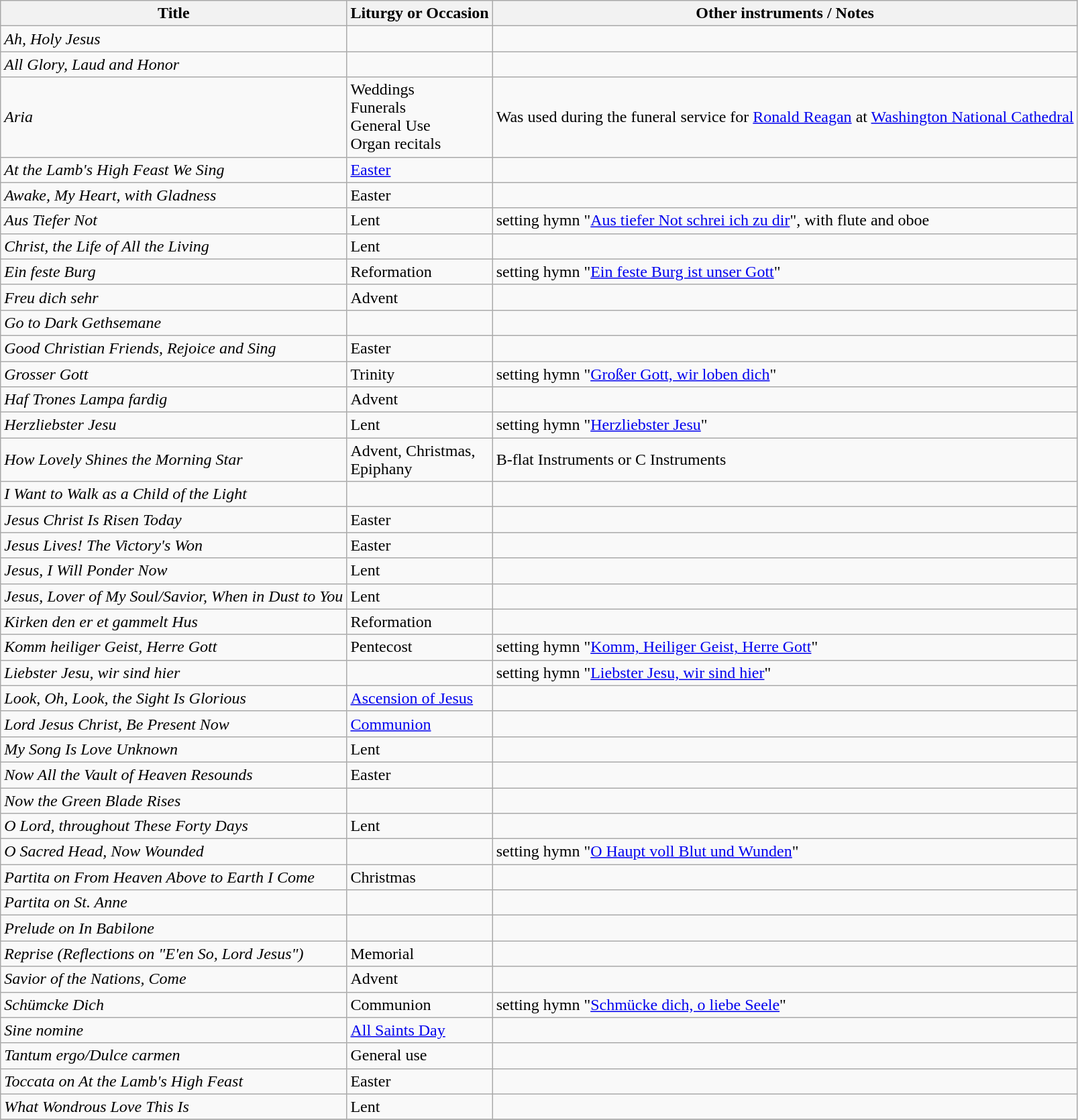<table class="wikitable sortable">
<tr>
<th>Title</th>
<th class=unsortable>Liturgy or Occasion</th>
<th class=unsortable>Other instruments / Notes</th>
</tr>
<tr>
<td><em>Ah, Holy Jesus</em></td>
<td></td>
<td></td>
</tr>
<tr>
<td><em>All Glory, Laud and Honor</em></td>
<td></td>
<td></td>
</tr>
<tr>
<td><em>Aria</em></td>
<td>Weddings<br>Funerals<br>General Use<br>Organ recitals</td>
<td>Was used during the funeral service for <a href='#'>Ronald Reagan</a> at <a href='#'>Washington National Cathedral</a></td>
</tr>
<tr>
<td><em>At the Lamb's High Feast We Sing</em></td>
<td><a href='#'>Easter</a></td>
<td></td>
</tr>
<tr>
<td><em>Awake, My Heart, with Gladness</em></td>
<td>Easter</td>
<td></td>
</tr>
<tr>
<td><em>Aus Tiefer Not</em></td>
<td>Lent</td>
<td>setting hymn "<a href='#'>Aus tiefer Not schrei ich zu dir</a>", with flute and oboe</td>
</tr>
<tr>
<td><em>Christ, the Life of All the Living </em></td>
<td>Lent</td>
<td></td>
</tr>
<tr>
<td><em>Ein feste Burg </em></td>
<td>Reformation</td>
<td>setting hymn "<a href='#'>Ein feste Burg ist unser Gott</a>"</td>
</tr>
<tr>
<td><em>Freu dich sehr </em></td>
<td>Advent</td>
<td></td>
</tr>
<tr>
<td><em>Go to Dark Gethsemane</em></td>
<td></td>
<td></td>
</tr>
<tr>
<td><em>Good Christian Friends, Rejoice and Sing</em></td>
<td>Easter</td>
<td></td>
</tr>
<tr>
<td><em>Grosser Gott </em></td>
<td>Trinity</td>
<td>setting hymn "<a href='#'>Großer Gott, wir loben dich</a>"</td>
</tr>
<tr>
<td><em>Haf Trones Lampa fardig</em></td>
<td>Advent</td>
<td></td>
</tr>
<tr>
<td><em>Herzliebster Jesu </em></td>
<td>Lent</td>
<td>setting hymn "<a href='#'>Herzliebster Jesu</a>"</td>
</tr>
<tr>
<td><em>How Lovely Shines the Morning Star </em></td>
<td>Advent, Christmas,<br>Epiphany</td>
<td>B-flat Instruments or C Instruments</td>
</tr>
<tr>
<td><em>I Want to Walk as a Child of the Light</em></td>
<td></td>
<td></td>
</tr>
<tr>
<td><em>Jesus Christ Is Risen Today</em></td>
<td>Easter</td>
<td></td>
</tr>
<tr>
<td><em>Jesus Lives! The Victory's Won</em></td>
<td>Easter</td>
<td></td>
</tr>
<tr>
<td><em>Jesus, I Will Ponder Now</em></td>
<td>Lent</td>
<td></td>
</tr>
<tr>
<td><em>Jesus, Lover of My Soul/Savior, When in Dust to You</em></td>
<td>Lent</td>
<td></td>
</tr>
<tr>
<td><em>Kirken den er et gammelt Hus</em></td>
<td>Reformation</td>
<td></td>
</tr>
<tr>
<td><em>Komm heiliger Geist, Herre Gott</em></td>
<td>Pentecost</td>
<td>setting hymn "<a href='#'>Komm, Heiliger Geist, Herre Gott</a>"</td>
</tr>
<tr>
<td><em>Liebster Jesu, wir sind hier</em></td>
<td></td>
<td>setting hymn "<a href='#'>Liebster Jesu, wir sind hier</a>"</td>
</tr>
<tr>
<td><em>Look, Oh, Look, the Sight Is Glorious</em></td>
<td><a href='#'>Ascension of Jesus</a></td>
<td></td>
</tr>
<tr>
<td><em>Lord Jesus Christ, Be Present Now</em></td>
<td><a href='#'>Communion</a></td>
<td></td>
</tr>
<tr>
<td><em>My Song Is Love Unknown</em></td>
<td>Lent</td>
<td></td>
</tr>
<tr>
<td><em>Now All the Vault of Heaven Resounds</em></td>
<td>Easter</td>
<td></td>
</tr>
<tr>
<td><em>Now the Green Blade Rises</em></td>
<td></td>
<td></td>
</tr>
<tr>
<td><em>O Lord, throughout These Forty Days</em></td>
<td>Lent</td>
<td></td>
</tr>
<tr>
<td><em>O Sacred Head, Now Wounded</em></td>
<td></td>
<td>setting hymn "<a href='#'>O Haupt voll Blut und Wunden</a>"</td>
</tr>
<tr>
<td><em>Partita on From Heaven Above to Earth I Come</em></td>
<td>Christmas</td>
<td></td>
</tr>
<tr>
<td><em>Partita on St. Anne</em></td>
<td></td>
<td></td>
</tr>
<tr>
<td><em>Prelude on In Babilone</em></td>
<td></td>
<td></td>
</tr>
<tr>
<td><em>Reprise (Reflections on "E'en So, Lord Jesus")</em></td>
<td>Memorial</td>
<td></td>
</tr>
<tr>
<td><em>Savior of the Nations, Come</em></td>
<td>Advent</td>
<td></td>
</tr>
<tr>
<td><em>Schümcke Dich</em></td>
<td>Communion</td>
<td>setting hymn "<a href='#'>Schmücke dich, o liebe Seele</a>"</td>
</tr>
<tr>
<td><em>Sine nomine</em></td>
<td><a href='#'>All Saints Day</a></td>
<td></td>
</tr>
<tr>
<td><em>Tantum ergo/Dulce carmen</em></td>
<td>General use</td>
<td></td>
</tr>
<tr>
<td><em>Toccata on At the Lamb's High Feast</em></td>
<td>Easter</td>
<td></td>
</tr>
<tr>
<td><em>What Wondrous Love This Is</em></td>
<td>Lent</td>
<td></td>
</tr>
<tr>
</tr>
</table>
